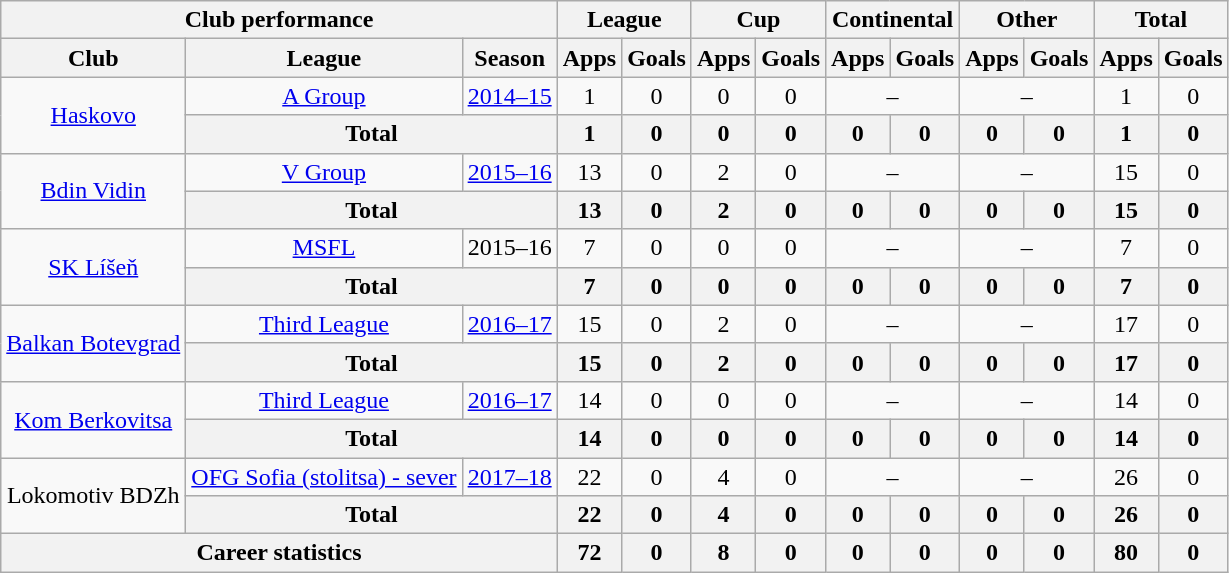<table class="wikitable" style="text-align: center">
<tr>
<th Colspan="3">Club performance</th>
<th Colspan="2">League</th>
<th Colspan="2">Cup</th>
<th Colspan="2">Continental</th>
<th Colspan="2">Other</th>
<th Colspan="3">Total</th>
</tr>
<tr>
<th>Club</th>
<th>League</th>
<th>Season</th>
<th>Apps</th>
<th>Goals</th>
<th>Apps</th>
<th>Goals</th>
<th>Apps</th>
<th>Goals</th>
<th>Apps</th>
<th>Goals</th>
<th>Apps</th>
<th>Goals</th>
</tr>
<tr>
<td rowspan="2" valign="center"><a href='#'>Haskovo</a></td>
<td rowspan="1"><a href='#'>A Group</a></td>
<td><a href='#'>2014–15</a></td>
<td>1</td>
<td>0</td>
<td>0</td>
<td>0</td>
<td colspan="2">–</td>
<td colspan="2">–</td>
<td>1</td>
<td>0</td>
</tr>
<tr>
<th colspan=2>Total</th>
<th>1</th>
<th>0</th>
<th>0</th>
<th>0</th>
<th>0</th>
<th>0</th>
<th>0</th>
<th>0</th>
<th>1</th>
<th>0</th>
</tr>
<tr>
<td rowspan="2" valign="center"><a href='#'>Bdin Vidin</a></td>
<td rowspan="1"><a href='#'>V Group</a></td>
<td><a href='#'>2015–16</a></td>
<td>13</td>
<td>0</td>
<td>2</td>
<td>0</td>
<td colspan="2">–</td>
<td colspan="2">–</td>
<td>15</td>
<td>0</td>
</tr>
<tr>
<th colspan=2>Total</th>
<th>13</th>
<th>0</th>
<th>2</th>
<th>0</th>
<th>0</th>
<th>0</th>
<th>0</th>
<th>0</th>
<th>15</th>
<th>0</th>
</tr>
<tr>
<td rowspan="2" valign="center"><a href='#'>SK Líšeň</a></td>
<td rowspan="1"><a href='#'>MSFL</a></td>
<td>2015–16</td>
<td>7</td>
<td>0</td>
<td>0</td>
<td>0</td>
<td colspan="2">–</td>
<td colspan="2">–</td>
<td>7</td>
<td>0</td>
</tr>
<tr>
<th colspan=2>Total</th>
<th>7</th>
<th>0</th>
<th>0</th>
<th>0</th>
<th>0</th>
<th>0</th>
<th>0</th>
<th>0</th>
<th>7</th>
<th>0</th>
</tr>
<tr>
<td rowspan="2" valign="center"><a href='#'>Balkan Botevgrad</a></td>
<td rowspan="1"><a href='#'>Third League</a></td>
<td><a href='#'>2016–17</a></td>
<td>15</td>
<td>0</td>
<td>2</td>
<td>0</td>
<td colspan="2">–</td>
<td colspan="2">–</td>
<td>17</td>
<td>0</td>
</tr>
<tr>
<th colspan=2>Total</th>
<th>15</th>
<th>0</th>
<th>2</th>
<th>0</th>
<th>0</th>
<th>0</th>
<th>0</th>
<th>0</th>
<th>17</th>
<th>0</th>
</tr>
<tr>
<td rowspan="2" valign="center"><a href='#'>Kom Berkovitsa</a></td>
<td rowspan="1"><a href='#'>Third League</a></td>
<td><a href='#'>2016–17</a></td>
<td>14</td>
<td>0</td>
<td>0</td>
<td>0</td>
<td colspan="2">–</td>
<td colspan="2">–</td>
<td>14</td>
<td>0</td>
</tr>
<tr>
<th colspan=2>Total</th>
<th>14</th>
<th>0</th>
<th>0</th>
<th>0</th>
<th>0</th>
<th>0</th>
<th>0</th>
<th>0</th>
<th>14</th>
<th>0</th>
</tr>
<tr>
<td rowspan="2" valign="center">Lokomotiv BDZh</td>
<td rowspan="1"><a href='#'>OFG Sofia (stolitsa) - sever</a></td>
<td><a href='#'>2017–18</a></td>
<td>22</td>
<td>0</td>
<td>4</td>
<td>0</td>
<td colspan="2">–</td>
<td colspan="2">–</td>
<td>26</td>
<td>0</td>
</tr>
<tr>
<th colspan=2>Total</th>
<th>22</th>
<th>0</th>
<th>4</th>
<th>0</th>
<th>0</th>
<th>0</th>
<th>0</th>
<th>0</th>
<th>26</th>
<th>0</th>
</tr>
<tr>
<th colspan="3">Career statistics</th>
<th>72</th>
<th>0</th>
<th>8</th>
<th>0</th>
<th>0</th>
<th>0</th>
<th>0</th>
<th>0</th>
<th>80</th>
<th>0</th>
</tr>
</table>
